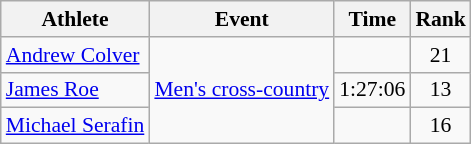<table class="wikitable" style="font-size:90%;">
<tr>
<th>Athlete</th>
<th>Event</th>
<th>Time</th>
<th>Rank</th>
</tr>
<tr align=center>
<td align=left><a href='#'>Andrew Colver</a></td>
<td align=left rowspan=3><a href='#'>Men's cross-country</a></td>
<td></td>
<td>21</td>
</tr>
<tr align=center>
<td align=left><a href='#'>James Roe</a></td>
<td>1:27:06</td>
<td>13</td>
</tr>
<tr align=center>
<td align=left><a href='#'>Michael Serafin</a></td>
<td></td>
<td>16</td>
</tr>
</table>
